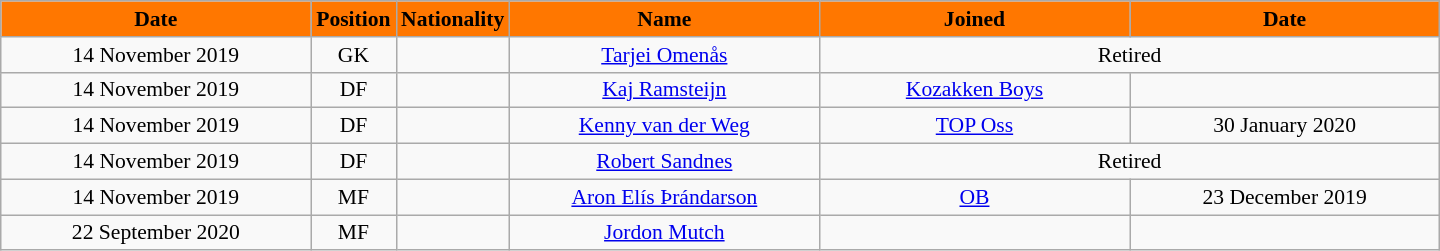<table class="wikitable"  style="text-align:center; font-size:90%; ">
<tr>
<th style="background:#FF7700; color:black; width:200px;">Date</th>
<th style="background:#FF7700; color:black; width:50px;">Position</th>
<th style="background:#FF7700; color:black; width:50px;">Nationality</th>
<th style="background:#FF7700; color:black; width:200px;">Name</th>
<th style="background:#FF7700; color:black; width:200px;">Joined</th>
<th style="background:#FF7700; color:black; width:200px;">Date</th>
</tr>
<tr>
<td>14 November 2019</td>
<td>GK</td>
<td></td>
<td><a href='#'>Tarjei Omenås</a></td>
<td colspan="2">Retired</td>
</tr>
<tr>
<td>14 November 2019</td>
<td>DF</td>
<td></td>
<td><a href='#'>Kaj Ramsteijn</a></td>
<td><a href='#'>Kozakken Boys</a></td>
<td></td>
</tr>
<tr>
<td>14 November 2019</td>
<td>DF</td>
<td></td>
<td><a href='#'>Kenny van der Weg</a></td>
<td><a href='#'>TOP Oss</a></td>
<td>30 January 2020</td>
</tr>
<tr>
<td>14 November 2019</td>
<td>DF</td>
<td></td>
<td><a href='#'>Robert Sandnes</a></td>
<td colspan="2">Retired</td>
</tr>
<tr>
<td>14 November 2019</td>
<td>MF</td>
<td></td>
<td><a href='#'>Aron Elís Þrándarson</a></td>
<td><a href='#'>OB</a></td>
<td>23 December 2019</td>
</tr>
<tr>
<td>22 September 2020</td>
<td>MF</td>
<td></td>
<td><a href='#'>Jordon Mutch</a></td>
<td></td>
<td></td>
</tr>
</table>
